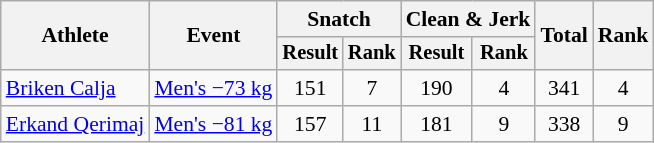<table class="wikitable" style="font-size:90%">
<tr>
<th rowspan="2">Athlete</th>
<th rowspan="2">Event</th>
<th colspan="2">Snatch</th>
<th colspan="2">Clean & Jerk</th>
<th rowspan="2">Total</th>
<th rowspan="2">Rank</th>
</tr>
<tr style="font-size:95%">
<th>Result</th>
<th>Rank</th>
<th>Result</th>
<th>Rank</th>
</tr>
<tr align=center>
<td align=left><a href='#'>Briken Calja</a></td>
<td align=left><a href='#'>Men's −73 kg</a></td>
<td>151</td>
<td>7</td>
<td>190</td>
<td>4</td>
<td>341</td>
<td>4</td>
</tr>
<tr align=center>
<td align=left><a href='#'>Erkand Qerimaj</a></td>
<td align=left><a href='#'>Men's −81 kg</a></td>
<td>157</td>
<td>11</td>
<td>181</td>
<td>9</td>
<td>338</td>
<td>9</td>
</tr>
</table>
